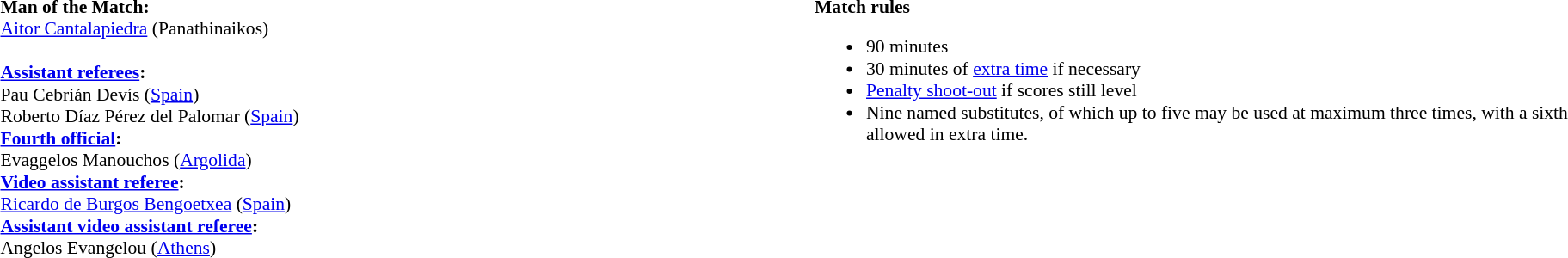<table width=100% style="font-size: 90%">
<tr>
<td width=50% valign=top><br><strong>Man of the Match:</strong>
<br><a href='#'>Aitor Cantalapiedra</a> (Panathinaikos)<br><br><strong><a href='#'>Assistant referees</a>:</strong>
<br>Pau Cebrián Devís (<a href='#'>Spain</a>)
<br>Roberto Díaz Pérez del Palomar (<a href='#'>Spain</a>)
<br><strong><a href='#'>Fourth official</a>:</strong>
<br>Evaggelos Manouchos (<a href='#'>Argolida</a>)
<br><strong><a href='#'>Video assistant referee</a>:</strong>
<br><a href='#'>Ricardo de Burgos Bengoetxea</a> (<a href='#'>Spain</a>)
<br><strong><a href='#'>Assistant video assistant referee</a>:</strong>
<br>Angelos Evangelou (<a href='#'>Athens</a>)</td>
<td width=50% valign=top><br><strong>Match rules</strong><ul><li>90 minutes</li><li>30 minutes of <a href='#'>extra time</a> if necessary</li><li><a href='#'>Penalty shoot-out</a> if scores still level</li><li>Nine named substitutes, of which up to five may be used at maximum three times, with a sixth allowed in extra time.</li></ul></td>
</tr>
</table>
